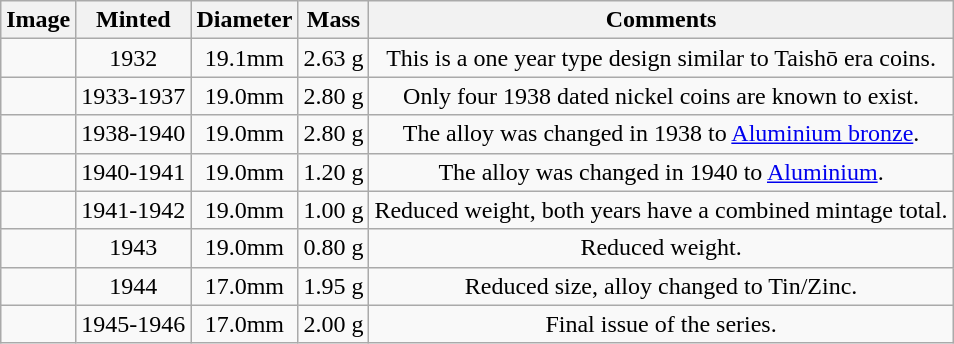<table class="wikitable sortable">
<tr>
<th class="unsortable">Image</th>
<th>Minted</th>
<th>Diameter</th>
<th>Mass</th>
<th class="unsortable">Comments</th>
</tr>
<tr>
<td></td>
<td align="center">1932<br></td>
<td align="center">19.1mm</td>
<td align="center">2.63 g</td>
<td align="center">This is a one year type design similar to Taishō era coins.<br></td>
</tr>
<tr>
<td></td>
<td align="center">1933-1937<br></td>
<td align="center">19.0mm</td>
<td align="center">2.80 g</td>
<td align="center">Only four 1938 dated nickel coins are known to exist.</td>
</tr>
<tr>
<td></td>
<td align="center">1938-1940<br></td>
<td align="center">19.0mm</td>
<td align="center">2.80 g</td>
<td align="center">The alloy was changed in 1938 to <a href='#'>Aluminium bronze</a>.</td>
</tr>
<tr>
<td></td>
<td align="center">1940-1941<br></td>
<td align="center">19.0mm</td>
<td align="center">1.20 g</td>
<td align="center">The alloy was changed in 1940 to <a href='#'>Aluminium</a>.</td>
</tr>
<tr>
<td></td>
<td align="center">1941-1942<br></td>
<td align="center">19.0mm</td>
<td align="center">1.00 g</td>
<td align="center">Reduced weight, both years have a combined mintage total.</td>
</tr>
<tr>
<td></td>
<td align="center">1943<br></td>
<td align="center">19.0mm</td>
<td align="center">0.80 g</td>
<td align="center">Reduced weight.</td>
</tr>
<tr>
<td></td>
<td align="center">1944<br></td>
<td align="center">17.0mm</td>
<td align="center">1.95 g</td>
<td align="center">Reduced size, alloy changed to Tin/Zinc.</td>
</tr>
<tr>
<td></td>
<td align="center">1945-1946<br></td>
<td align="center">17.0mm</td>
<td align="center">2.00 g</td>
<td align="center">Final issue of the series.</td>
</tr>
</table>
